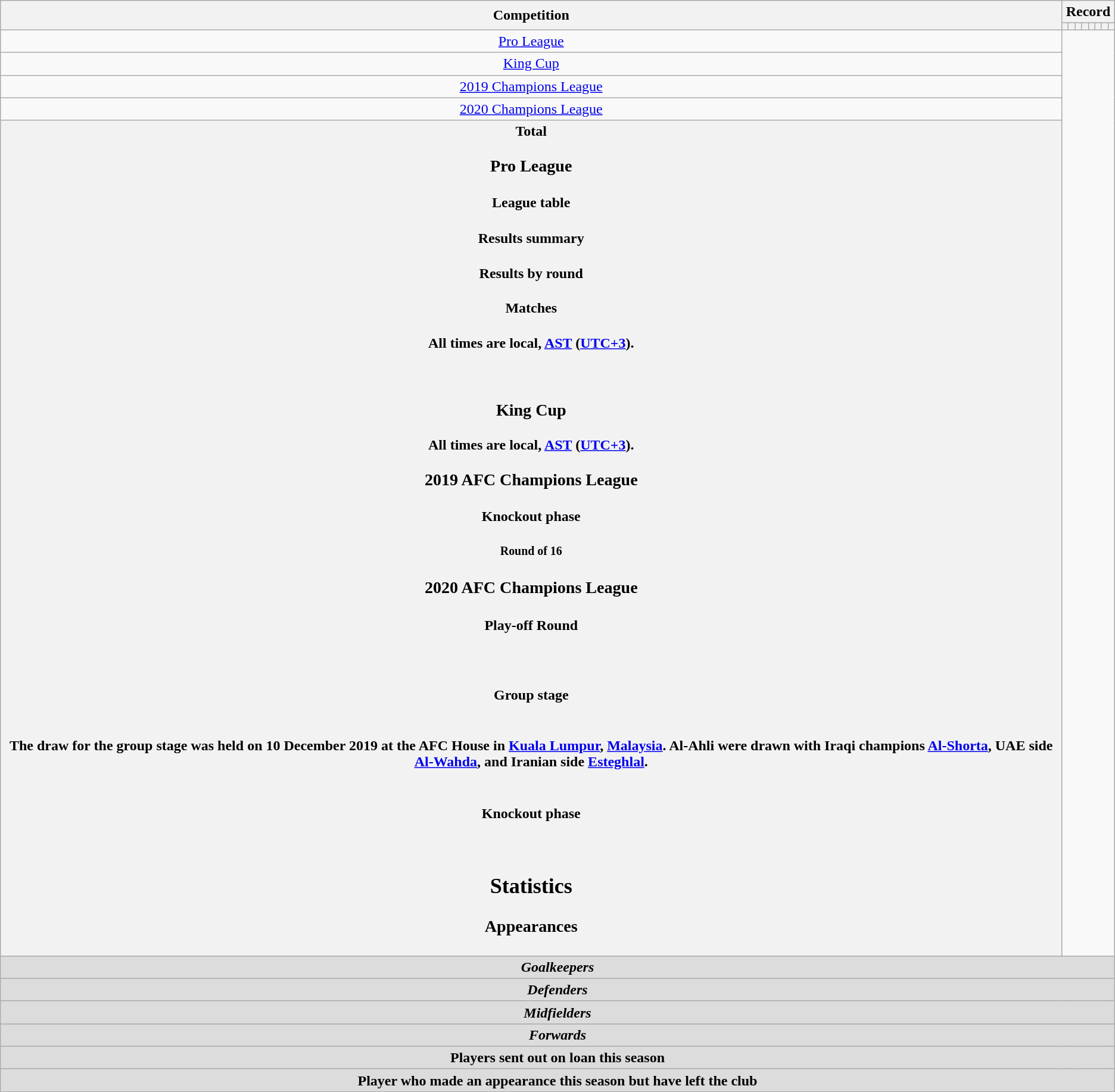<table class="wikitable" style="text-align: center">
<tr>
<th rowspan=2>Competition</th>
<th colspan=8>Record</th>
</tr>
<tr>
<th></th>
<th></th>
<th></th>
<th></th>
<th></th>
<th></th>
<th></th>
<th></th>
</tr>
<tr>
<td><a href='#'>Pro League</a><br></td>
</tr>
<tr>
<td><a href='#'>King Cup</a><br></td>
</tr>
<tr>
<td><a href='#'>2019 Champions League</a><br></td>
</tr>
<tr>
<td><a href='#'>2020 Champions League</a><br></td>
</tr>
<tr>
<th>Total<br>
<h3>Pro League</h3><h4>League table</h4><h4>Results summary</h4>
<h4>Results by round</h4><h4>Matches</h4>All times are local, <a href='#'>AST</a> (<a href='#'>UTC+3</a>).<br>


<br>




























<br><h3>King Cup</h3>
All times are local, <a href='#'>AST</a> (<a href='#'>UTC+3</a>).<br>


<h3>2019 AFC Champions League</h3><h4>Knockout phase</h4><h5>Round of 16</h5>
<h3>2020 AFC Champions League</h3><h4>Play-off Round</h4><br><h4>Group stage</h4><br>The draw for the group stage was held on 10 December 2019 at the AFC House in <a href='#'>Kuala Lumpur</a>, <a href='#'>Malaysia</a>. Al-Ahli were drawn with Iraqi champions <a href='#'>Al-Shorta</a>, UAE side <a href='#'>Al-Wahda</a>, and Iranian side <a href='#'>Esteghlal</a>.
<br>




<br><h4>Knockout phase</h4><br>
<h2>Statistics</h2><h3>Appearances</h3></th>
</tr>
<tr>
<th colspan=18 style=background:#dcdcdc; text-align:center><em>Goalkeepers</em><br>


</th>
</tr>
<tr>
<th colspan=18 style=background:#dcdcdc; text-align:center><em>Defenders</em><br>











</th>
</tr>
<tr>
<th colspan=18 style=background:#dcdcdc; text-align:center><em>Midfielders</em><br>











</th>
</tr>
<tr>
<th colspan=18 style=background:#dcdcdc; text-align:center><em>Forwards</em><br>



</th>
</tr>
<tr>
<th colspan=18 style=background:#dcdcdc; text-align:center>Players sent out on loan this season<br>
</th>
</tr>
<tr>
<th colspan=14 style=background:#dcdcdc; text-align:center>Player who made an appearance this season but have left the club<br>




</th>
</tr>
<tr>
</tr>
</table>
